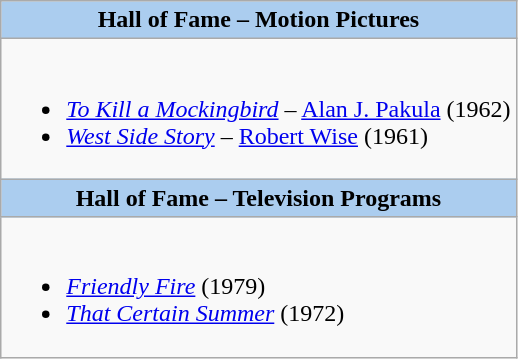<table class="wikitable" style="width=">
<tr>
<th colspan="2" style="background:#abcdef;">Hall of Fame – Motion Pictures</th>
</tr>
<tr>
<td colspan="2" style="vertical-align:top;"><br><ul><li><em><a href='#'>To Kill a Mockingbird</a></em> – <a href='#'>Alan J. Pakula</a>  (1962)</li><li><em><a href='#'>West Side Story</a></em> – <a href='#'>Robert Wise</a> (1961)</li></ul></td>
</tr>
<tr>
<th colspan="2" style="background:#abcdef;">Hall of Fame – Television Programs</th>
</tr>
<tr>
<td colspan="2" style="vertical-align:top;"><br><ul><li><em><a href='#'>Friendly Fire</a></em> (1979)</li><li><em><a href='#'>That Certain Summer</a></em> (1972)</li></ul></td>
</tr>
</table>
